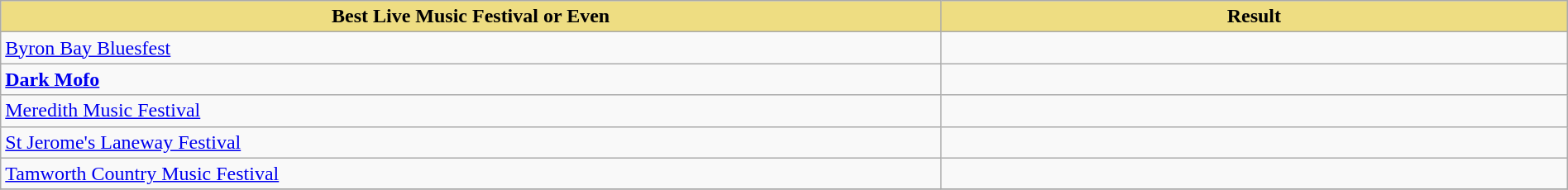<table class="wikitable" width=100%>
<tr>
<th style="width:15%;background:#EEDD82;">Best Live Music Festival or Even</th>
<th style="width:10%;background:#EEDD82;">Result</th>
</tr>
<tr>
<td><a href='#'>Byron Bay Bluesfest</a></td>
<td></td>
</tr>
<tr>
<td><strong><a href='#'>Dark Mofo</a></strong></td>
<td></td>
</tr>
<tr>
<td><a href='#'>Meredith Music Festival</a></td>
<td></td>
</tr>
<tr>
<td><a href='#'>St Jerome's Laneway Festival</a></td>
<td></td>
</tr>
<tr>
<td><a href='#'>Tamworth Country Music Festival</a></td>
<td></td>
</tr>
<tr>
</tr>
</table>
